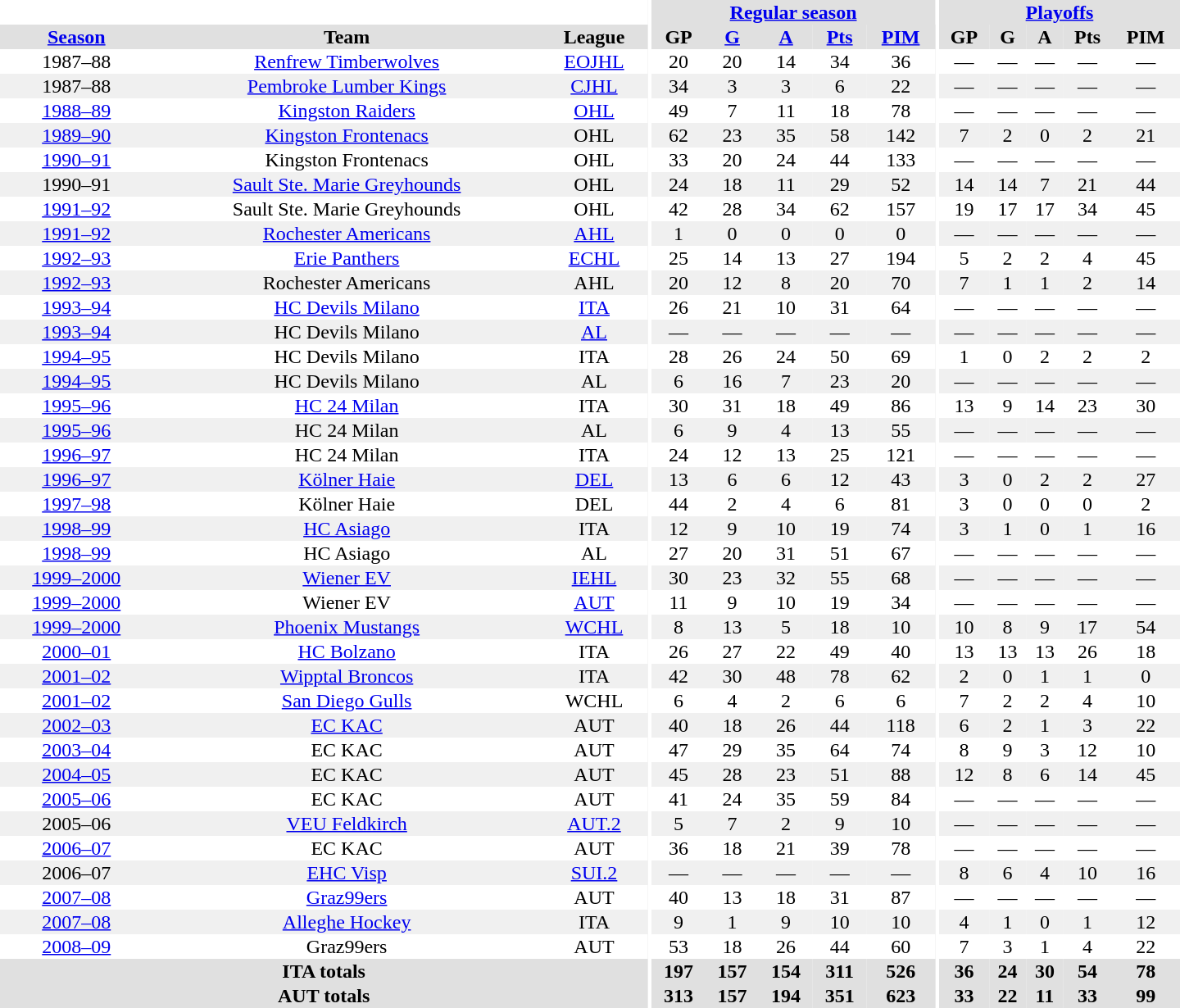<table border="0" cellpadding="1" cellspacing="0" style="text-align:center; width:60em">
<tr bgcolor="#e0e0e0">
<th colspan="3" bgcolor="#ffffff"></th>
<th rowspan="99" bgcolor="#ffffff"></th>
<th colspan="5"><a href='#'>Regular season</a></th>
<th rowspan="99" bgcolor="#ffffff"></th>
<th colspan="5"><a href='#'>Playoffs</a></th>
</tr>
<tr bgcolor="#e0e0e0">
<th><a href='#'>Season</a></th>
<th>Team</th>
<th>League</th>
<th>GP</th>
<th><a href='#'>G</a></th>
<th><a href='#'>A</a></th>
<th><a href='#'>Pts</a></th>
<th><a href='#'>PIM</a></th>
<th>GP</th>
<th>G</th>
<th>A</th>
<th>Pts</th>
<th>PIM</th>
</tr>
<tr>
<td>1987–88</td>
<td><a href='#'>Renfrew Timberwolves</a></td>
<td><a href='#'>EOJHL</a></td>
<td>20</td>
<td>20</td>
<td>14</td>
<td>34</td>
<td>36</td>
<td>—</td>
<td>—</td>
<td>—</td>
<td>—</td>
<td>—</td>
</tr>
<tr bgcolor="#f0f0f0">
<td>1987–88</td>
<td><a href='#'>Pembroke Lumber Kings</a></td>
<td><a href='#'>CJHL</a></td>
<td>34</td>
<td>3</td>
<td>3</td>
<td>6</td>
<td>22</td>
<td>—</td>
<td>—</td>
<td>—</td>
<td>—</td>
<td>—</td>
</tr>
<tr>
<td><a href='#'>1988–89</a></td>
<td><a href='#'>Kingston Raiders</a></td>
<td><a href='#'>OHL</a></td>
<td>49</td>
<td>7</td>
<td>11</td>
<td>18</td>
<td>78</td>
<td>—</td>
<td>—</td>
<td>—</td>
<td>—</td>
<td>—</td>
</tr>
<tr bgcolor="#f0f0f0">
<td><a href='#'>1989–90</a></td>
<td><a href='#'>Kingston Frontenacs</a></td>
<td>OHL</td>
<td>62</td>
<td>23</td>
<td>35</td>
<td>58</td>
<td>142</td>
<td>7</td>
<td>2</td>
<td>0</td>
<td>2</td>
<td>21</td>
</tr>
<tr>
<td><a href='#'>1990–91</a></td>
<td>Kingston Frontenacs</td>
<td>OHL</td>
<td>33</td>
<td>20</td>
<td>24</td>
<td>44</td>
<td>133</td>
<td>—</td>
<td>—</td>
<td>—</td>
<td>—</td>
<td>—</td>
</tr>
<tr bgcolor="#f0f0f0">
<td>1990–91</td>
<td><a href='#'>Sault Ste. Marie Greyhounds</a></td>
<td>OHL</td>
<td>24</td>
<td>18</td>
<td>11</td>
<td>29</td>
<td>52</td>
<td>14</td>
<td>14</td>
<td>7</td>
<td>21</td>
<td>44</td>
</tr>
<tr>
<td><a href='#'>1991–92</a></td>
<td>Sault Ste. Marie Greyhounds</td>
<td>OHL</td>
<td>42</td>
<td>28</td>
<td>34</td>
<td>62</td>
<td>157</td>
<td>19</td>
<td>17</td>
<td>17</td>
<td>34</td>
<td>45</td>
</tr>
<tr bgcolor="#f0f0f0">
<td><a href='#'>1991–92</a></td>
<td><a href='#'>Rochester Americans</a></td>
<td><a href='#'>AHL</a></td>
<td>1</td>
<td>0</td>
<td>0</td>
<td>0</td>
<td>0</td>
<td>—</td>
<td>—</td>
<td>—</td>
<td>—</td>
<td>—</td>
</tr>
<tr>
<td><a href='#'>1992–93</a></td>
<td><a href='#'>Erie Panthers</a></td>
<td><a href='#'>ECHL</a></td>
<td>25</td>
<td>14</td>
<td>13</td>
<td>27</td>
<td>194</td>
<td>5</td>
<td>2</td>
<td>2</td>
<td>4</td>
<td>45</td>
</tr>
<tr bgcolor="#f0f0f0">
<td><a href='#'>1992–93</a></td>
<td>Rochester Americans</td>
<td>AHL</td>
<td>20</td>
<td>12</td>
<td>8</td>
<td>20</td>
<td>70</td>
<td>7</td>
<td>1</td>
<td>1</td>
<td>2</td>
<td>14</td>
</tr>
<tr>
<td><a href='#'>1993–94</a></td>
<td><a href='#'>HC Devils Milano</a></td>
<td><a href='#'>ITA</a></td>
<td>26</td>
<td>21</td>
<td>10</td>
<td>31</td>
<td>64</td>
<td>—</td>
<td>—</td>
<td>—</td>
<td>—</td>
<td>—</td>
</tr>
<tr bgcolor="#f0f0f0">
<td><a href='#'>1993–94</a></td>
<td>HC Devils Milano</td>
<td><a href='#'>AL</a></td>
<td>—</td>
<td>—</td>
<td>—</td>
<td>—</td>
<td>—</td>
<td>—</td>
<td>—</td>
<td>—</td>
<td>—</td>
<td>—</td>
</tr>
<tr>
<td><a href='#'>1994–95</a></td>
<td>HC Devils Milano</td>
<td>ITA</td>
<td>28</td>
<td>26</td>
<td>24</td>
<td>50</td>
<td>69</td>
<td>1</td>
<td>0</td>
<td>2</td>
<td>2</td>
<td>2</td>
</tr>
<tr bgcolor="#f0f0f0">
<td><a href='#'>1994–95</a></td>
<td>HC Devils Milano</td>
<td>AL</td>
<td>6</td>
<td>16</td>
<td>7</td>
<td>23</td>
<td>20</td>
<td>—</td>
<td>—</td>
<td>—</td>
<td>—</td>
<td>—</td>
</tr>
<tr>
<td><a href='#'>1995–96</a></td>
<td><a href='#'>HC 24 Milan</a></td>
<td>ITA</td>
<td>30</td>
<td>31</td>
<td>18</td>
<td>49</td>
<td>86</td>
<td>13</td>
<td>9</td>
<td>14</td>
<td>23</td>
<td>30</td>
</tr>
<tr bgcolor="#f0f0f0">
<td><a href='#'>1995–96</a></td>
<td>HC 24 Milan</td>
<td>AL</td>
<td>6</td>
<td>9</td>
<td>4</td>
<td>13</td>
<td>55</td>
<td>—</td>
<td>—</td>
<td>—</td>
<td>—</td>
<td>—</td>
</tr>
<tr>
<td><a href='#'>1996–97</a></td>
<td>HC 24 Milan</td>
<td>ITA</td>
<td>24</td>
<td>12</td>
<td>13</td>
<td>25</td>
<td>121</td>
<td>—</td>
<td>—</td>
<td>—</td>
<td>—</td>
<td>—</td>
</tr>
<tr bgcolor="#f0f0f0">
<td><a href='#'>1996–97</a></td>
<td><a href='#'>Kölner Haie</a></td>
<td><a href='#'>DEL</a></td>
<td>13</td>
<td>6</td>
<td>6</td>
<td>12</td>
<td>43</td>
<td>3</td>
<td>0</td>
<td>2</td>
<td>2</td>
<td>27</td>
</tr>
<tr>
<td><a href='#'>1997–98</a></td>
<td>Kölner Haie</td>
<td>DEL</td>
<td>44</td>
<td>2</td>
<td>4</td>
<td>6</td>
<td>81</td>
<td>3</td>
<td>0</td>
<td>0</td>
<td>0</td>
<td>2</td>
</tr>
<tr bgcolor="#f0f0f0">
<td><a href='#'>1998–99</a></td>
<td><a href='#'>HC Asiago</a></td>
<td>ITA</td>
<td>12</td>
<td>9</td>
<td>10</td>
<td>19</td>
<td>74</td>
<td>3</td>
<td>1</td>
<td>0</td>
<td>1</td>
<td>16</td>
</tr>
<tr>
<td><a href='#'>1998–99</a></td>
<td>HC Asiago</td>
<td>AL</td>
<td>27</td>
<td>20</td>
<td>31</td>
<td>51</td>
<td>67</td>
<td>—</td>
<td>—</td>
<td>—</td>
<td>—</td>
<td>—</td>
</tr>
<tr bgcolor="#f0f0f0">
<td><a href='#'>1999–2000</a></td>
<td><a href='#'>Wiener EV</a></td>
<td><a href='#'>IEHL</a></td>
<td>30</td>
<td>23</td>
<td>32</td>
<td>55</td>
<td>68</td>
<td>—</td>
<td>—</td>
<td>—</td>
<td>—</td>
<td>—</td>
</tr>
<tr>
<td><a href='#'>1999–2000</a></td>
<td>Wiener EV</td>
<td><a href='#'>AUT</a></td>
<td>11</td>
<td>9</td>
<td>10</td>
<td>19</td>
<td>34</td>
<td>—</td>
<td>—</td>
<td>—</td>
<td>—</td>
<td>—</td>
</tr>
<tr bgcolor="#f0f0f0">
<td><a href='#'>1999–2000</a></td>
<td><a href='#'>Phoenix Mustangs</a></td>
<td><a href='#'>WCHL</a></td>
<td>8</td>
<td>13</td>
<td>5</td>
<td>18</td>
<td>10</td>
<td>10</td>
<td>8</td>
<td>9</td>
<td>17</td>
<td>54</td>
</tr>
<tr>
<td><a href='#'>2000–01</a></td>
<td><a href='#'>HC Bolzano</a></td>
<td>ITA</td>
<td>26</td>
<td>27</td>
<td>22</td>
<td>49</td>
<td>40</td>
<td>13</td>
<td>13</td>
<td>13</td>
<td>26</td>
<td>18</td>
</tr>
<tr bgcolor="#f0f0f0">
<td><a href='#'>2001–02</a></td>
<td><a href='#'>Wipptal Broncos</a></td>
<td>ITA</td>
<td>42</td>
<td>30</td>
<td>48</td>
<td>78</td>
<td>62</td>
<td>2</td>
<td>0</td>
<td>1</td>
<td>1</td>
<td>0</td>
</tr>
<tr>
<td><a href='#'>2001–02</a></td>
<td><a href='#'>San Diego Gulls</a></td>
<td>WCHL</td>
<td>6</td>
<td>4</td>
<td>2</td>
<td>6</td>
<td>6</td>
<td>7</td>
<td>2</td>
<td>2</td>
<td>4</td>
<td>10</td>
</tr>
<tr bgcolor="#f0f0f0">
<td><a href='#'>2002–03</a></td>
<td><a href='#'>EC KAC</a></td>
<td>AUT</td>
<td>40</td>
<td>18</td>
<td>26</td>
<td>44</td>
<td>118</td>
<td>6</td>
<td>2</td>
<td>1</td>
<td>3</td>
<td>22</td>
</tr>
<tr>
<td><a href='#'>2003–04</a></td>
<td>EC KAC</td>
<td>AUT</td>
<td>47</td>
<td>29</td>
<td>35</td>
<td>64</td>
<td>74</td>
<td>8</td>
<td>9</td>
<td>3</td>
<td>12</td>
<td>10</td>
</tr>
<tr bgcolor="#f0f0f0">
<td><a href='#'>2004–05</a></td>
<td>EC KAC</td>
<td>AUT</td>
<td>45</td>
<td>28</td>
<td>23</td>
<td>51</td>
<td>88</td>
<td>12</td>
<td>8</td>
<td>6</td>
<td>14</td>
<td>45</td>
</tr>
<tr>
<td><a href='#'>2005–06</a></td>
<td>EC KAC</td>
<td>AUT</td>
<td>41</td>
<td>24</td>
<td>35</td>
<td>59</td>
<td>84</td>
<td>—</td>
<td>—</td>
<td>—</td>
<td>—</td>
<td>—</td>
</tr>
<tr bgcolor="#f0f0f0">
<td>2005–06</td>
<td><a href='#'>VEU Feldkirch</a></td>
<td><a href='#'>AUT.2</a></td>
<td>5</td>
<td>7</td>
<td>2</td>
<td>9</td>
<td>10</td>
<td>—</td>
<td>—</td>
<td>—</td>
<td>—</td>
<td>—</td>
</tr>
<tr>
<td><a href='#'>2006–07</a></td>
<td>EC KAC</td>
<td>AUT</td>
<td>36</td>
<td>18</td>
<td>21</td>
<td>39</td>
<td>78</td>
<td>—</td>
<td>—</td>
<td>—</td>
<td>—</td>
<td>—</td>
</tr>
<tr bgcolor="#f0f0f0">
<td>2006–07</td>
<td><a href='#'>EHC Visp</a></td>
<td><a href='#'>SUI.2</a></td>
<td>—</td>
<td>—</td>
<td>—</td>
<td>—</td>
<td>—</td>
<td>8</td>
<td>6</td>
<td>4</td>
<td>10</td>
<td>16</td>
</tr>
<tr>
<td><a href='#'>2007–08</a></td>
<td><a href='#'>Graz99ers</a></td>
<td>AUT</td>
<td>40</td>
<td>13</td>
<td>18</td>
<td>31</td>
<td>87</td>
<td>—</td>
<td>—</td>
<td>—</td>
<td>—</td>
<td>—</td>
</tr>
<tr bgcolor="#f0f0f0">
<td><a href='#'>2007–08</a></td>
<td><a href='#'>Alleghe Hockey</a></td>
<td>ITA</td>
<td>9</td>
<td>1</td>
<td>9</td>
<td>10</td>
<td>10</td>
<td>4</td>
<td>1</td>
<td>0</td>
<td>1</td>
<td>12</td>
</tr>
<tr>
<td><a href='#'>2008–09</a></td>
<td>Graz99ers</td>
<td>AUT</td>
<td>53</td>
<td>18</td>
<td>26</td>
<td>44</td>
<td>60</td>
<td>7</td>
<td>3</td>
<td>1</td>
<td>4</td>
<td>22</td>
</tr>
<tr bgcolor="#e0e0e0">
<th colspan="3">ITA totals</th>
<th>197</th>
<th>157</th>
<th>154</th>
<th>311</th>
<th>526</th>
<th>36</th>
<th>24</th>
<th>30</th>
<th>54</th>
<th>78</th>
</tr>
<tr bgcolor="#e0e0e0">
<th colspan="3">AUT totals</th>
<th>313</th>
<th>157</th>
<th>194</th>
<th>351</th>
<th>623</th>
<th>33</th>
<th>22</th>
<th>11</th>
<th>33</th>
<th>99</th>
</tr>
</table>
